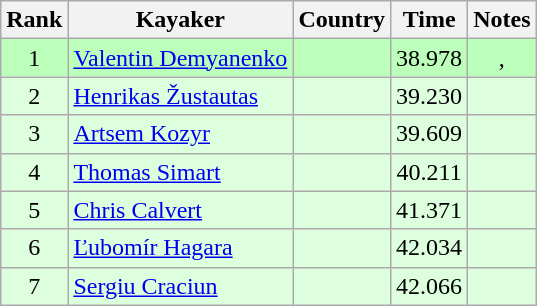<table class="wikitable" style="text-align:center">
<tr>
<th>Rank</th>
<th>Kayaker</th>
<th>Country</th>
<th>Time</th>
<th>Notes</th>
</tr>
<tr bgcolor=bbffbb>
<td>1</td>
<td align="left"><a href='#'>Valentin Demyanenko</a></td>
<td align="left"></td>
<td>38.978</td>
<td>, <strong></strong></td>
</tr>
<tr bgcolor=ddffdd>
<td>2</td>
<td align="left"><a href='#'>Henrikas Žustautas</a></td>
<td align="left"></td>
<td>39.230</td>
<td></td>
</tr>
<tr bgcolor=ddffdd>
<td>3</td>
<td align="left"><a href='#'>Artsem Kozyr</a></td>
<td align="left"></td>
<td>39.609</td>
<td></td>
</tr>
<tr bgcolor=ddffdd>
<td>4</td>
<td align="left"><a href='#'>Thomas Simart</a></td>
<td align="left"></td>
<td>40.211</td>
<td></td>
</tr>
<tr bgcolor=ddffdd>
<td>5</td>
<td align="left"><a href='#'>Chris Calvert</a></td>
<td align="left"></td>
<td>41.371</td>
<td></td>
</tr>
<tr bgcolor=ddffdd>
<td>6</td>
<td align="left"><a href='#'>Ľubomír Hagara</a></td>
<td align="left"></td>
<td>42.034</td>
<td></td>
</tr>
<tr bgcolor=ddffdd>
<td>7</td>
<td align="left"><a href='#'>Sergiu Craciun</a></td>
<td align="left"></td>
<td>42.066</td>
<td></td>
</tr>
</table>
